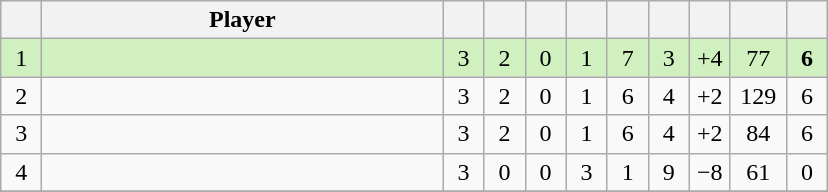<table class="wikitable" style="text-align:center;">
<tr>
<th width=20></th>
<th width=260>Player</th>
<th width=20></th>
<th width=20></th>
<th width=20></th>
<th width=20></th>
<th width=20></th>
<th width=20></th>
<th width=20></th>
<th width=30></th>
<th width=20></th>
</tr>
<tr style="background:#D0F0C0;">
<td>1</td>
<td align=left> <small></small></td>
<td>3</td>
<td>2</td>
<td>0</td>
<td>1</td>
<td>7</td>
<td>3</td>
<td>+4</td>
<td>77</td>
<td><strong>6</strong></td>
</tr>
<tr>
<td>2</td>
<td align=left> <small></small></td>
<td>3</td>
<td>2</td>
<td>0</td>
<td>1</td>
<td>6</td>
<td>4</td>
<td>+2</td>
<td>129</td>
<td>6</td>
</tr>
<tr>
<td>3</td>
<td align=left> <small></small></td>
<td>3</td>
<td>2</td>
<td>0</td>
<td>1</td>
<td>6</td>
<td>4</td>
<td>+2</td>
<td>84</td>
<td>6</td>
</tr>
<tr>
<td>4</td>
<td align=left> <small></small></td>
<td>3</td>
<td>0</td>
<td>0</td>
<td>3</td>
<td>1</td>
<td>9</td>
<td>−8</td>
<td>61</td>
<td>0</td>
</tr>
<tr>
</tr>
</table>
